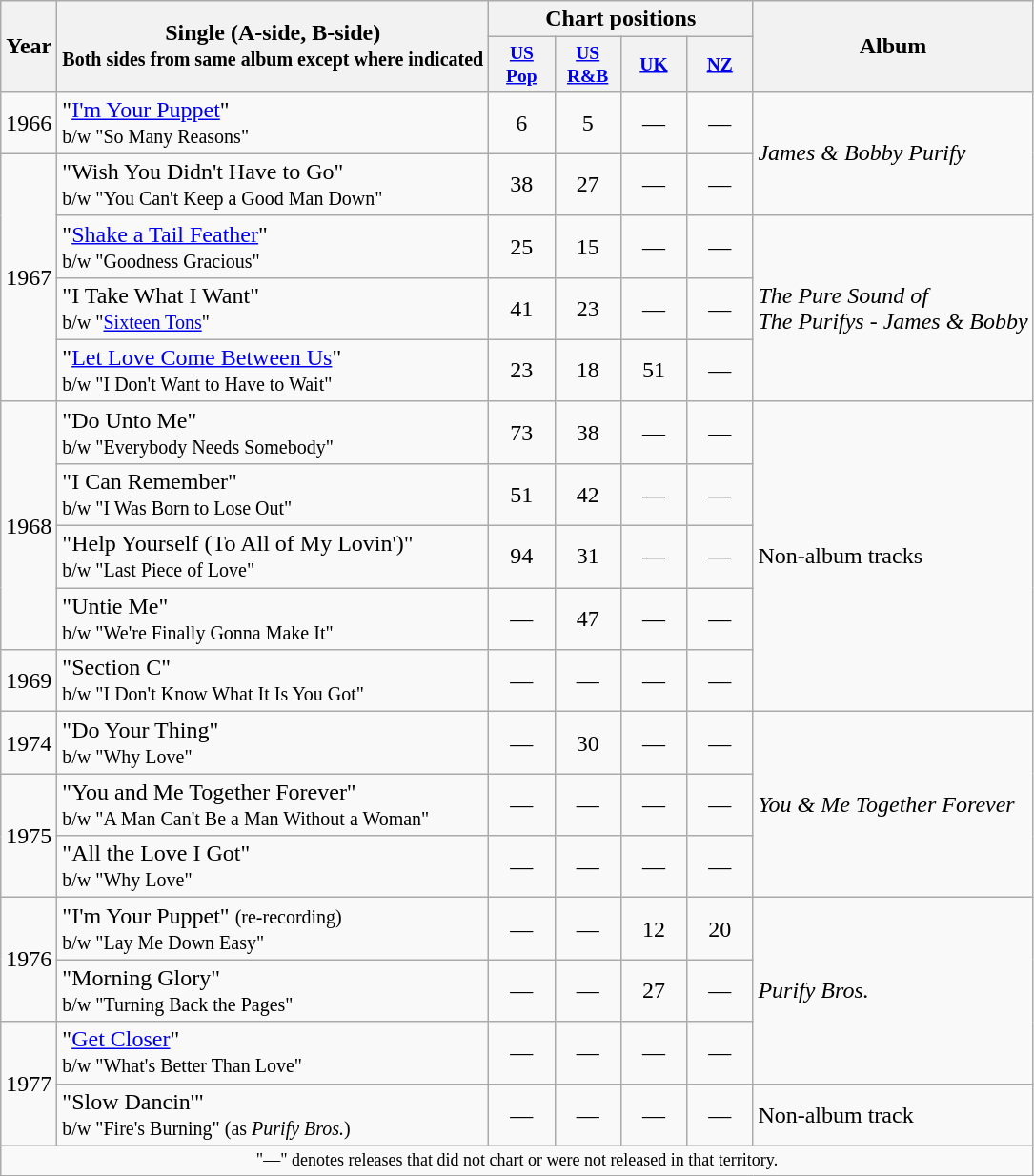<table class="wikitable" style="text-align:center;">
<tr>
<th rowspan="2">Year</th>
<th rowspan="2">Single (A-side, B-side)<br><small>Both sides from same album except where indicated</small></th>
<th colspan="4">Chart positions</th>
<th rowspan="2">Album</th>
</tr>
<tr style="font-size:small;">
<th width="40"><a href='#'>US Pop</a><br></th>
<th width="40"><a href='#'>US<br>R&B</a><br></th>
<th width="40"><a href='#'>UK</a><br></th>
<th width="40"><a href='#'>NZ</a><br></th>
</tr>
<tr>
<td rowspan="1">1966</td>
<td align="left">"<a href='#'>I'm Your Puppet</a>"<br><small>b/w "So Many Reasons"</small></td>
<td>6</td>
<td>5</td>
<td>―</td>
<td>―</td>
<td align="left" rowspan="2"><em>James & Bobby Purify</em></td>
</tr>
<tr>
<td rowspan="4">1967</td>
<td align="left">"Wish You Didn't Have to Go"<br><small>b/w "You Can't Keep a Good Man Down"</small></td>
<td>38</td>
<td>27</td>
<td>―</td>
<td>―</td>
</tr>
<tr>
<td align="left">"<a href='#'>Shake a Tail Feather</a>"<br><small>b/w "Goodness Gracious"</small></td>
<td>25</td>
<td>15</td>
<td>―</td>
<td>―</td>
<td align="left" rowspan="3"><em>The Pure Sound of<br>The Purifys - James & Bobby</em></td>
</tr>
<tr>
<td align="left">"I Take What I Want"<br><small>b/w "<a href='#'>Sixteen Tons</a>"</small></td>
<td>41</td>
<td>23</td>
<td>―</td>
<td>―</td>
</tr>
<tr>
<td align="left">"<a href='#'>Let Love Come Between Us</a>"<br><small>b/w "I Don't Want to Have to Wait"</small></td>
<td>23</td>
<td>18</td>
<td>51</td>
<td>―</td>
</tr>
<tr>
<td rowspan="4">1968</td>
<td align="left">"Do Unto Me"<br><small>b/w "Everybody Needs Somebody"</small></td>
<td>73</td>
<td>38</td>
<td>―</td>
<td>―</td>
<td align="left" rowspan="5">Non-album tracks</td>
</tr>
<tr>
<td align="left">"I Can Remember"<br><small>b/w "I Was Born to Lose Out"</small></td>
<td>51</td>
<td>42</td>
<td>―</td>
<td>―</td>
</tr>
<tr>
<td align="left">"Help Yourself (To All of My Lovin')"<br><small>b/w "Last Piece of Love"</small></td>
<td>94</td>
<td>31</td>
<td>―</td>
<td>―</td>
</tr>
<tr>
<td align="left">"Untie Me"<br><small>b/w "We're Finally Gonna Make It"</small></td>
<td>―</td>
<td>47</td>
<td>―</td>
<td>―</td>
</tr>
<tr>
<td>1969</td>
<td align="left">"Section C"<br><small>b/w "I Don't Know What It Is You Got"</small></td>
<td>―</td>
<td>―</td>
<td>―</td>
<td>―</td>
</tr>
<tr>
<td rowspan="1">1974</td>
<td align="left">"Do Your Thing"<br><small>b/w "Why Love"</small></td>
<td>―</td>
<td>30</td>
<td>―</td>
<td>―</td>
<td align="left" rowspan="3"><em>You & Me Together Forever</em></td>
</tr>
<tr>
<td rowspan="2">1975</td>
<td align="left">"You and Me Together Forever"<br><small>b/w "A Man Can't Be a Man Without a Woman"</small></td>
<td>―</td>
<td>―</td>
<td>―</td>
<td>―</td>
</tr>
<tr>
<td align="left">"All the Love I Got"<br><small>b/w "Why Love"</small></td>
<td>―</td>
<td>―</td>
<td>―</td>
<td>―</td>
</tr>
<tr>
<td rowspan="2">1976</td>
<td align="left">"I'm Your Puppet" <small>(re-recording)</small><br><small>b/w "Lay Me Down Easy"</small></td>
<td>―</td>
<td>―</td>
<td>12</td>
<td>20</td>
<td align="left" rowspan="3"><em>Purify Bros.</em></td>
</tr>
<tr>
<td align="left">"Morning Glory"<br><small>b/w "Turning Back the Pages"</small></td>
<td>―</td>
<td>―</td>
<td>27</td>
<td>―</td>
</tr>
<tr>
<td rowspan="2">1977</td>
<td align="left">"<a href='#'>Get Closer</a>"<br><small>b/w "What's Better Than Love"</small></td>
<td>―</td>
<td>―</td>
<td>―</td>
<td>―</td>
</tr>
<tr>
<td align="left">"Slow Dancin'"<br><small>b/w "Fire's Burning" (as <em>Purify Bros.</em>)</small></td>
<td>―</td>
<td>―</td>
<td>―</td>
<td>―</td>
<td align="left">Non-album track</td>
</tr>
<tr>
<td colspan="7" style="text-align:center; font-size:9pt;">"—" denotes releases that did not chart or were not released in that territory.</td>
</tr>
</table>
